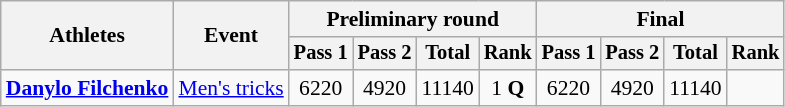<table class=wikitable style="font-size:90%">
<tr>
<th rowspan="2">Athletes</th>
<th rowspan="2">Event</th>
<th colspan="4">Preliminary round</th>
<th colspan="4">Final</th>
</tr>
<tr style="font-size:95%">
<th>Pass 1</th>
<th>Pass 2</th>
<th>Total</th>
<th>Rank</th>
<th>Pass 1</th>
<th>Pass 2</th>
<th>Total</th>
<th>Rank</th>
</tr>
<tr align=center>
<td align=left><strong><a href='#'>Danylo Filchenko</a></strong></td>
<td align=left><a href='#'>Men's tricks</a></td>
<td>6220</td>
<td>4920</td>
<td>11140</td>
<td>1 <strong>Q</strong></td>
<td>6220</td>
<td>4920</td>
<td>11140</td>
<td></td>
</tr>
</table>
